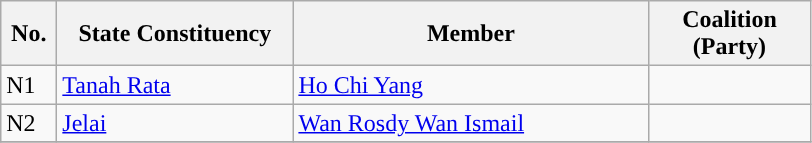<table class="wikitable">
<tr>
<th width="30">No.</th>
<th width="150">State Constituency</th>
<th width="230">Member</th>
<th width="100">Coalition (Party)</th>
</tr>
<tr>
<td>N1</td>
<td><a href='#'>Tanah Rata</a></td>
<td><a href='#'>Ho Chi Yang</a></td>
<td></td>
</tr>
<tr>
<td>N2</td>
<td><a href='#'>Jelai</a></td>
<td><a href='#'>Wan Rosdy Wan Ismail</a></td>
<td></td>
</tr>
<tr>
</tr>
</table>
